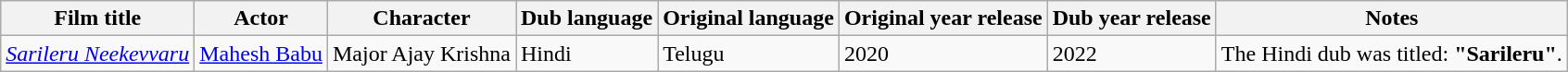<table class="wikitable sortable">
<tr>
<th>Film title</th>
<th>Actor</th>
<th>Character</th>
<th>Dub language</th>
<th>Original language</th>
<th>Original year release</th>
<th>Dub year release</th>
<th>Notes</th>
</tr>
<tr>
<td><em><a href='#'>Sarileru Neekevvaru</a></em></td>
<td><a href='#'>Mahesh Babu</a></td>
<td>Major Ajay Krishna</td>
<td>Hindi</td>
<td>Telugu</td>
<td>2020</td>
<td>2022</td>
<td>The Hindi dub was titled: <strong>"Sarileru"</strong>.</td>
</tr>
</table>
